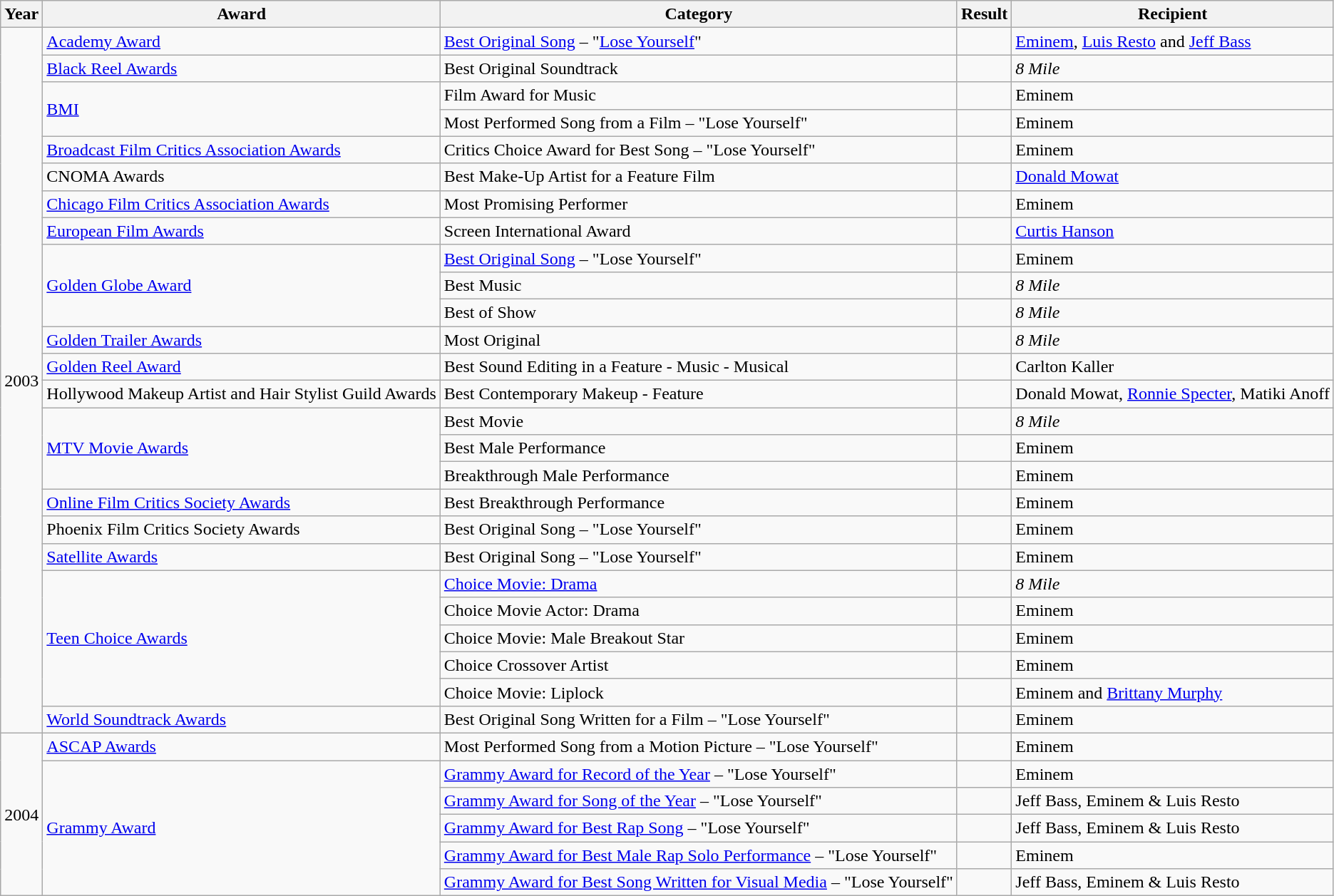<table class="wikitable">
<tr>
<th scope="col">Year</th>
<th scope="col">Award</th>
<th scope="col">Category</th>
<th scope="col">Result</th>
<th scope="col">Recipient</th>
</tr>
<tr>
<td rowspan="26">2003</td>
<td><a href='#'>Academy Award</a></td>
<td><a href='#'>Best Original Song</a> – "<a href='#'>Lose Yourself</a>"</td>
<td></td>
<td><a href='#'>Eminem</a>, <a href='#'>Luis Resto</a> and <a href='#'>Jeff Bass</a></td>
</tr>
<tr>
<td><a href='#'>Black Reel Awards</a></td>
<td>Best Original Soundtrack</td>
<td></td>
<td><em>8 Mile</em></td>
</tr>
<tr>
<td rowspan="2"><a href='#'>BMI</a></td>
<td>Film Award for Music</td>
<td></td>
<td>Eminem</td>
</tr>
<tr>
<td>Most Performed Song from a Film – "Lose Yourself"</td>
<td></td>
<td>Eminem</td>
</tr>
<tr>
<td><a href='#'>Broadcast Film Critics Association Awards</a></td>
<td>Critics Choice Award for Best Song – "Lose Yourself"</td>
<td></td>
<td>Eminem</td>
</tr>
<tr>
<td>CNOMA Awards</td>
<td>Best Make-Up Artist for a Feature Film</td>
<td></td>
<td><a href='#'>Donald Mowat</a></td>
</tr>
<tr>
<td><a href='#'>Chicago Film Critics Association Awards</a></td>
<td>Most Promising Performer</td>
<td></td>
<td>Eminem</td>
</tr>
<tr>
<td><a href='#'>European Film Awards</a></td>
<td>Screen International Award</td>
<td></td>
<td><a href='#'>Curtis Hanson</a></td>
</tr>
<tr>
<td rowspan="3"><a href='#'>Golden Globe Award</a></td>
<td><a href='#'>Best Original Song</a> – "Lose Yourself"</td>
<td></td>
<td>Eminem</td>
</tr>
<tr>
<td>Best Music</td>
<td></td>
<td><em>8 Mile</em></td>
</tr>
<tr>
<td>Best of Show</td>
<td></td>
<td><em>8 Mile</em></td>
</tr>
<tr>
<td><a href='#'>Golden Trailer Awards</a></td>
<td>Most Original</td>
<td></td>
<td><em>8 Mile</em></td>
</tr>
<tr>
<td><a href='#'>Golden Reel Award</a></td>
<td>Best Sound Editing in a Feature - Music - Musical</td>
<td></td>
<td>Carlton Kaller</td>
</tr>
<tr>
<td>Hollywood Makeup Artist and Hair Stylist Guild Awards</td>
<td>Best Contemporary Makeup - Feature</td>
<td></td>
<td>Donald Mowat, <a href='#'>Ronnie Specter</a>, Matiki Anoff</td>
</tr>
<tr>
<td rowspan="3"><a href='#'>MTV Movie Awards</a></td>
<td>Best Movie</td>
<td></td>
<td><em>8 Mile</em></td>
</tr>
<tr>
<td>Best Male Performance</td>
<td></td>
<td>Eminem</td>
</tr>
<tr>
<td>Breakthrough Male Performance</td>
<td></td>
<td>Eminem</td>
</tr>
<tr>
<td><a href='#'>Online Film Critics Society Awards</a></td>
<td>Best Breakthrough Performance</td>
<td></td>
<td>Eminem</td>
</tr>
<tr>
<td>Phoenix Film Critics Society Awards</td>
<td>Best Original Song – "Lose Yourself"</td>
<td></td>
<td>Eminem</td>
</tr>
<tr>
<td><a href='#'>Satellite Awards</a></td>
<td>Best Original Song – "Lose Yourself"</td>
<td></td>
<td>Eminem</td>
</tr>
<tr>
<td rowspan="5"><a href='#'>Teen Choice Awards</a></td>
<td><a href='#'>Choice Movie: Drama</a></td>
<td></td>
<td><em>8 Mile</em></td>
</tr>
<tr>
<td>Choice Movie Actor: Drama</td>
<td></td>
<td>Eminem</td>
</tr>
<tr>
<td>Choice Movie: Male Breakout Star</td>
<td></td>
<td>Eminem</td>
</tr>
<tr>
<td>Choice Crossover Artist</td>
<td></td>
<td>Eminem</td>
</tr>
<tr>
<td>Choice Movie: Liplock</td>
<td></td>
<td>Eminem and <a href='#'>Brittany Murphy</a></td>
</tr>
<tr>
<td><a href='#'>World Soundtrack Awards</a></td>
<td>Best Original Song Written for a Film – "Lose Yourself"</td>
<td></td>
<td>Eminem</td>
</tr>
<tr>
<td rowspan="6">2004</td>
<td><a href='#'>ASCAP Awards</a></td>
<td>Most Performed Song from a Motion Picture – "Lose Yourself"</td>
<td></td>
<td>Eminem</td>
</tr>
<tr>
<td rowspan="5"><a href='#'>Grammy Award</a></td>
<td><a href='#'>Grammy Award for Record of the Year</a> – "Lose Yourself"</td>
<td></td>
<td>Eminem</td>
</tr>
<tr>
<td><a href='#'>Grammy Award for Song of the Year</a> – "Lose Yourself"</td>
<td></td>
<td>Jeff Bass, Eminem & Luis Resto</td>
</tr>
<tr>
<td><a href='#'>Grammy Award for Best Rap Song</a> – "Lose Yourself"</td>
<td></td>
<td>Jeff Bass, Eminem & Luis Resto</td>
</tr>
<tr>
<td><a href='#'>Grammy Award for Best Male Rap Solo Performance</a> – "Lose Yourself"</td>
<td></td>
<td>Eminem</td>
</tr>
<tr>
<td><a href='#'>Grammy Award for Best Song Written for Visual Media</a> – "Lose Yourself"</td>
<td></td>
<td>Jeff Bass, Eminem & Luis Resto</td>
</tr>
</table>
